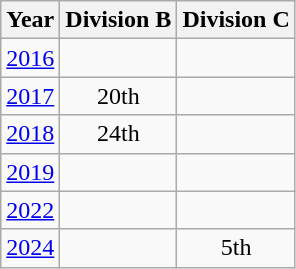<table class="wikitable" style="text-align:center">
<tr>
<th>Year</th>
<th>Division B</th>
<th>Division C</th>
</tr>
<tr>
<td><a href='#'>2016</a></td>
<td></td>
<td></td>
</tr>
<tr>
<td><a href='#'>2017</a></td>
<td>20th</td>
<td></td>
</tr>
<tr>
<td><a href='#'>2018</a></td>
<td>24th</td>
<td></td>
</tr>
<tr>
<td><a href='#'>2019</a></td>
<td></td>
<td></td>
</tr>
<tr>
<td><a href='#'>2022</a></td>
<td></td>
<td></td>
</tr>
<tr>
<td><a href='#'>2024</a></td>
<td></td>
<td>5th</td>
</tr>
</table>
